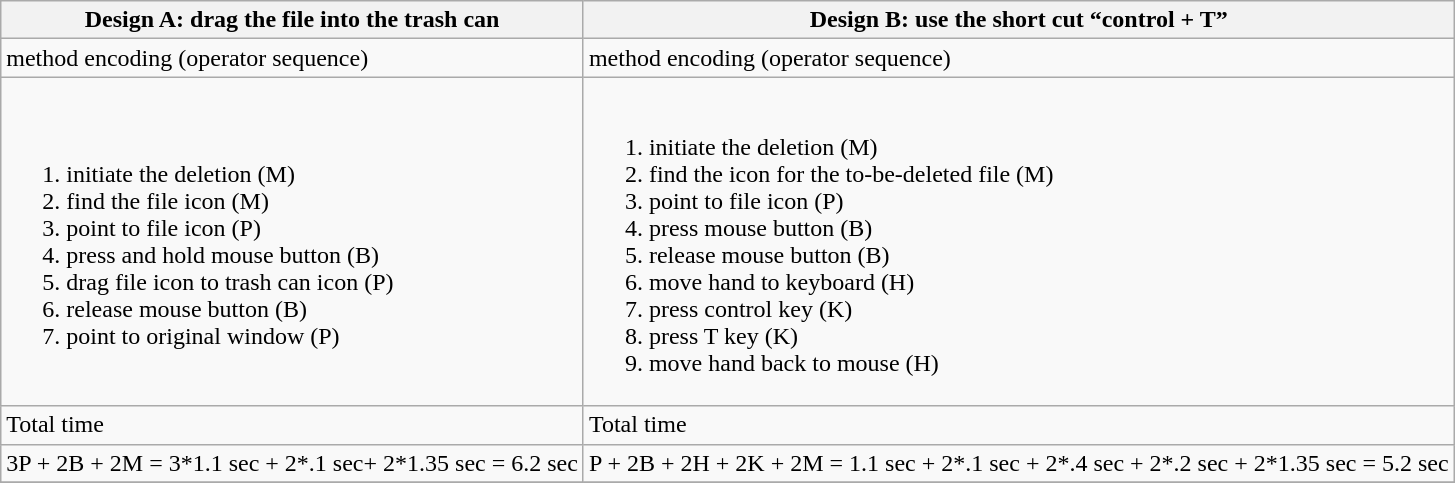<table class="wikitable">
<tr>
<th>Design A: drag the file into the trash can</th>
<th>Design B: use the short cut “control + T”</th>
</tr>
<tr>
<td>method encoding (operator sequence)</td>
<td>method encoding (operator sequence)</td>
</tr>
<tr>
<td><br><ol><li>initiate the deletion (M)</li><li>find the file icon (M)</li><li>point to file icon (P)</li><li>press and hold mouse button (B)</li><li>drag file icon to trash can icon (P)</li><li>release mouse button (B)</li><li>point to original window (P)</li></ol></td>
<td><br><ol><li>initiate the deletion (M)</li><li>find the icon for the to-be-deleted file (M)</li><li>point to file icon (P)</li><li>press mouse button (B)</li><li>release mouse button (B)</li><li>move hand to keyboard (H)</li><li>press control key (K)</li><li>press T key (K)</li><li>move hand back to mouse (H)</li></ol></td>
</tr>
<tr>
<td>Total time</td>
<td>Total time</td>
</tr>
<tr>
<td>3P + 2B + 2M = 3*1.1 sec + 2*.1 sec+ 2*1.35 sec = 6.2 sec</td>
<td>P + 2B + 2H + 2K + 2M = 1.1 sec + 2*.1 sec + 2*.4 sec + 2*.2 sec + 2*1.35 sec = 5.2 sec</td>
</tr>
<tr>
</tr>
</table>
